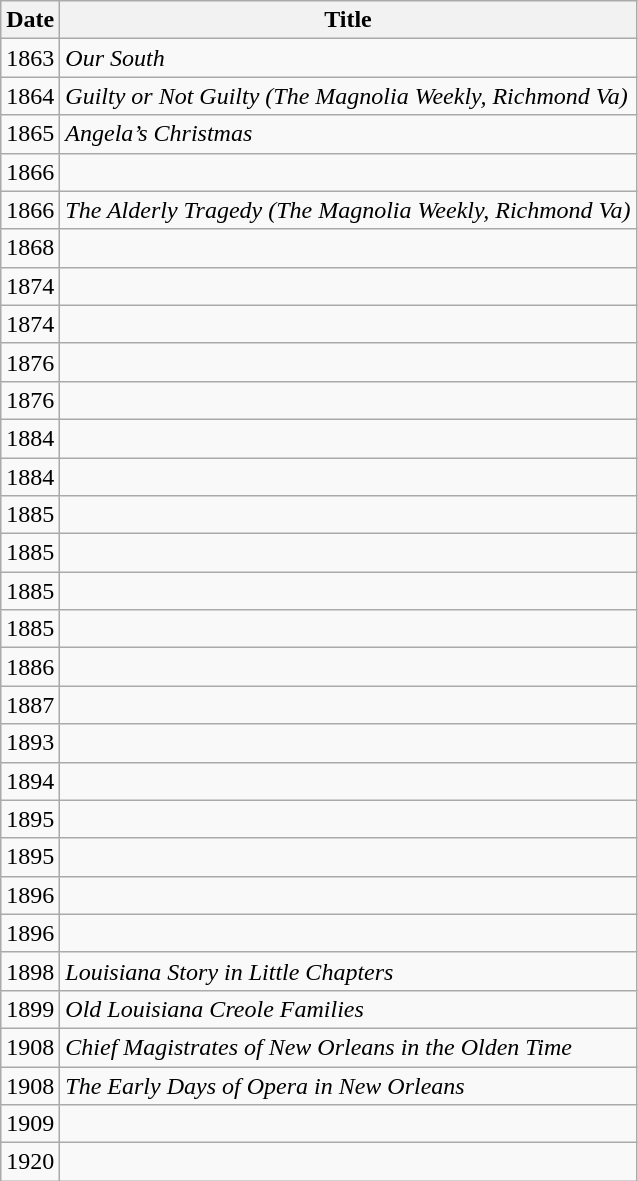<table class="wikitable">
<tr>
<th>Date</th>
<th>Title</th>
</tr>
<tr>
<td>1863</td>
<td><em>Our South</em></td>
</tr>
<tr>
<td>1864</td>
<td><em>Guilty or Not Guilty (The Magnolia Weekly, Richmond Va)</em></td>
</tr>
<tr>
<td>1865</td>
<td><em>Angela’s Christmas</em></td>
</tr>
<tr>
<td>1866</td>
<td></td>
</tr>
<tr>
<td>1866</td>
<td><em>The Alderly Tragedy (The Magnolia Weekly, Richmond Va)</em></td>
</tr>
<tr>
<td>1868</td>
<td></td>
</tr>
<tr>
<td>1874</td>
<td></td>
</tr>
<tr>
<td>1874</td>
<td></td>
</tr>
<tr>
<td>1876</td>
<td></td>
</tr>
<tr>
<td>1876</td>
<td></td>
</tr>
<tr>
<td>1884</td>
<td></td>
</tr>
<tr>
<td>1884</td>
<td></td>
</tr>
<tr>
<td>1885</td>
<td></td>
</tr>
<tr>
<td>1885</td>
<td></td>
</tr>
<tr>
<td>1885</td>
<td></td>
</tr>
<tr>
<td>1885</td>
<td></td>
</tr>
<tr>
<td>1886</td>
<td></td>
</tr>
<tr>
<td>1887</td>
<td></td>
</tr>
<tr>
<td>1893</td>
<td></td>
</tr>
<tr>
<td>1894</td>
<td></td>
</tr>
<tr>
<td>1895</td>
<td></td>
</tr>
<tr>
<td>1895</td>
<td></td>
</tr>
<tr>
<td>1896</td>
<td></td>
</tr>
<tr>
<td>1896</td>
<td></td>
</tr>
<tr>
<td>1898</td>
<td><em>Louisiana Story in Little Chapters</em></td>
</tr>
<tr>
<td>1899</td>
<td><em>Old Louisiana Creole Families</em></td>
</tr>
<tr>
<td>1908</td>
<td><em>Chief Magistrates of New Orleans in the Olden Time</em></td>
</tr>
<tr>
<td>1908</td>
<td><em>The Early Days of Opera in New Orleans</em></td>
</tr>
<tr>
<td>1909</td>
<td></td>
</tr>
<tr>
<td>1920</td>
<td></td>
</tr>
</table>
